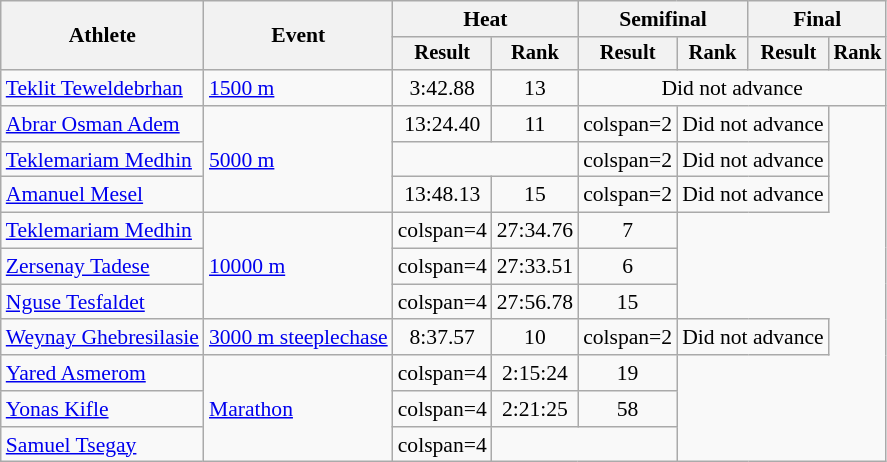<table class="wikitable" style="font-size:90%">
<tr>
<th rowspan="2">Athlete</th>
<th rowspan="2">Event</th>
<th colspan="2">Heat</th>
<th colspan="2">Semifinal</th>
<th colspan="2">Final</th>
</tr>
<tr style="font-size:95%">
<th>Result</th>
<th>Rank</th>
<th>Result</th>
<th>Rank</th>
<th>Result</th>
<th>Rank</th>
</tr>
<tr align=center>
<td align=left><a href='#'>Teklit Teweldebrhan</a></td>
<td align=left><a href='#'>1500 m</a></td>
<td>3:42.88</td>
<td>13</td>
<td colspan=4>Did not advance</td>
</tr>
<tr align=center>
<td align=left><a href='#'>Abrar Osman Adem</a></td>
<td align=left rowspan=3><a href='#'>5000 m</a></td>
<td>13:24.40</td>
<td>11</td>
<td>colspan=2 </td>
<td colspan=2>Did not advance</td>
</tr>
<tr align=center>
<td align=left><a href='#'>Teklemariam Medhin</a></td>
<td colspan=2></td>
<td>colspan=2 </td>
<td colspan=2>Did not advance</td>
</tr>
<tr align=center>
<td align=left><a href='#'>Amanuel Mesel</a></td>
<td>13:48.13</td>
<td>15</td>
<td>colspan=2 </td>
<td colspan=2>Did not advance</td>
</tr>
<tr align=center>
<td align=left><a href='#'>Teklemariam Medhin</a></td>
<td align=left rowspan=3><a href='#'>10000 m</a></td>
<td>colspan=4 </td>
<td>27:34.76</td>
<td>7</td>
</tr>
<tr align=center>
<td align=left><a href='#'>Zersenay Tadese</a></td>
<td>colspan=4 </td>
<td>27:33.51</td>
<td>6</td>
</tr>
<tr align=center>
<td align=left><a href='#'>Nguse Tesfaldet</a></td>
<td>colspan=4 </td>
<td>27:56.78</td>
<td>15</td>
</tr>
<tr align=center>
<td align=left><a href='#'>Weynay Ghebresilasie</a></td>
<td align=left><a href='#'>3000 m steeplechase</a></td>
<td>8:37.57</td>
<td>10</td>
<td>colspan=2 </td>
<td colspan=2>Did not advance</td>
</tr>
<tr align=center>
<td align=left><a href='#'>Yared Asmerom</a></td>
<td align=left rowspan=3><a href='#'>Marathon</a></td>
<td>colspan=4 </td>
<td>2:15:24</td>
<td>19</td>
</tr>
<tr align=center>
<td align=left><a href='#'>Yonas Kifle</a></td>
<td>colspan=4 </td>
<td>2:21:25</td>
<td>58</td>
</tr>
<tr align=center>
<td align=left><a href='#'>Samuel Tsegay</a></td>
<td>colspan=4 </td>
<td colspan=2></td>
</tr>
</table>
